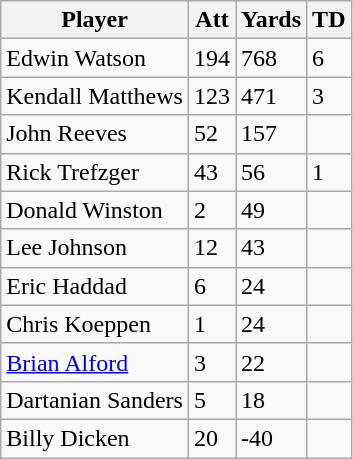<table class="wikitable">
<tr>
<th>Player</th>
<th>Att</th>
<th>Yards</th>
<th>TD</th>
</tr>
<tr>
<td>Edwin Watson</td>
<td>194</td>
<td>768</td>
<td>6</td>
</tr>
<tr>
<td>Kendall Matthews</td>
<td>123</td>
<td>471</td>
<td>3</td>
</tr>
<tr>
<td>John Reeves</td>
<td>52</td>
<td>157</td>
<td></td>
</tr>
<tr>
<td>Rick Trefzger</td>
<td>43</td>
<td>56</td>
<td>1</td>
</tr>
<tr>
<td>Donald Winston</td>
<td>2</td>
<td>49</td>
<td></td>
</tr>
<tr>
<td>Lee Johnson</td>
<td>12</td>
<td>43</td>
<td></td>
</tr>
<tr>
<td>Eric Haddad</td>
<td>6</td>
<td>24</td>
<td></td>
</tr>
<tr>
<td>Chris Koeppen</td>
<td>1</td>
<td>24</td>
<td></td>
</tr>
<tr>
<td><a href='#'>Brian Alford</a></td>
<td>3</td>
<td>22</td>
<td></td>
</tr>
<tr>
<td>Dartanian Sanders</td>
<td>5</td>
<td>18</td>
<td></td>
</tr>
<tr>
<td>Billy Dicken</td>
<td>20</td>
<td>-40</td>
<td></td>
</tr>
</table>
